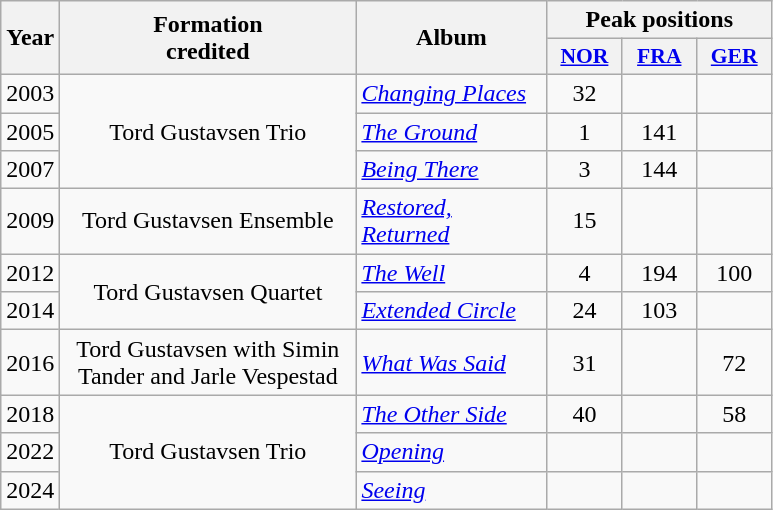<table class="wikitable">
<tr>
<th rowspan="2" style="text-align:center; width:10px;">Year</th>
<th rowspan="2" style="text-align:center; width:190px;">Formation <br>credited</th>
<th rowspan="2" style="text-align:center; width:120px;">Album</th>
<th colspan="3" style="text-align:center; width:20px;">Peak positions</th>
</tr>
<tr>
<th scope="col" style="width:3em;font-size:90%;"><a href='#'>NOR</a><br></th>
<th scope="col" style="width:3em;font-size:90%;"><a href='#'>FRA</a><br></th>
<th scope="col" style="width:3em;font-size:90%;"><a href='#'>GER</a><br></th>
</tr>
<tr>
<td style="text-align:center;">2003</td>
<td style="text-align:center;" rowspan="3">Tord Gustavsen Trio</td>
<td><em><a href='#'>Changing Places</a></em></td>
<td style="text-align:center;">32</td>
<td style="text-align:center;"></td>
<td style="text-align:center;"></td>
</tr>
<tr>
<td style="text-align:center;">2005</td>
<td><em><a href='#'>The Ground</a></em></td>
<td style="text-align:center;">1</td>
<td style="text-align:center;">141</td>
<td style="text-align:center;"></td>
</tr>
<tr>
<td style="text-align:center;">2007</td>
<td><em><a href='#'>Being There</a></em></td>
<td style="text-align:center;">3</td>
<td style="text-align:center;">144</td>
<td style="text-align:center;"></td>
</tr>
<tr>
<td style="text-align:center;">2009</td>
<td style="text-align:center;">Tord Gustavsen Ensemble</td>
<td><em><a href='#'>Restored, Returned</a></em></td>
<td style="text-align:center;">15</td>
<td style="text-align:center;"></td>
<td style="text-align:center;"></td>
</tr>
<tr>
<td style="text-align:center;">2012</td>
<td style="text-align:center;" rowspan="2">Tord Gustavsen Quartet</td>
<td><em><a href='#'>The Well</a></em></td>
<td style="text-align:center;">4</td>
<td style="text-align:center;">194</td>
<td style="text-align:center;">100</td>
</tr>
<tr>
<td style="text-align:center;">2014</td>
<td><em><a href='#'>Extended Circle</a></em></td>
<td style="text-align:center;">24</td>
<td style="text-align:center;">103</td>
<td style="text-align:center;"></td>
</tr>
<tr>
<td style="text-align:center;">2016</td>
<td style="text-align:center;">Tord Gustavsen with Simin Tander and Jarle Vespestad</td>
<td><em><a href='#'>What Was Said</a></em></td>
<td style="text-align:center;">31</td>
<td style="text-align:center;"></td>
<td style="text-align:center;">72</td>
</tr>
<tr>
<td style="text-align:center;">2018</td>
<td style="text-align:center;" rowspan="3">Tord Gustavsen Trio</td>
<td><em><a href='#'>The Other Side</a></em></td>
<td style="text-align:center;">40<br></td>
<td style="text-align:center;"></td>
<td style="text-align:center;">58</td>
</tr>
<tr>
<td style="text-align:center;">2022</td>
<td><em><a href='#'>Opening</a></em></td>
<td style="text-align:center;"></td>
<td style="text-align:center;"></td>
<td style="text-align:center;"></td>
</tr>
<tr>
<td style="text-align:center;">2024</td>
<td><em><a href='#'>Seeing</a></em></td>
<td style="text-align:center;"></td>
<td style="text-align:center;"></td>
<td style="text-align:center;"></td>
</tr>
</table>
